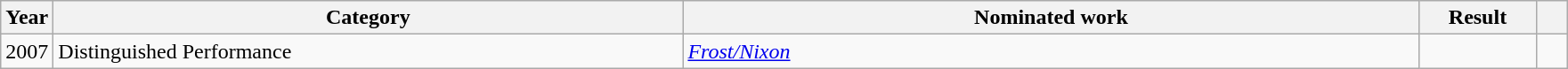<table class="wikitable">
<tr>
<th scope="col" style="width:1em;">Year</th>
<th scope="col" style="width:29em;">Category</th>
<th scope="col" style="width:34em;">Nominated work</th>
<th scope="col" style="width:5em;">Result</th>
<th scope="col" style="width:1em;"></th>
</tr>
<tr>
<td>2007</td>
<td>Distinguished Performance</td>
<td><em><a href='#'>Frost/Nixon</a></em></td>
<td></td>
<td></td>
</tr>
</table>
